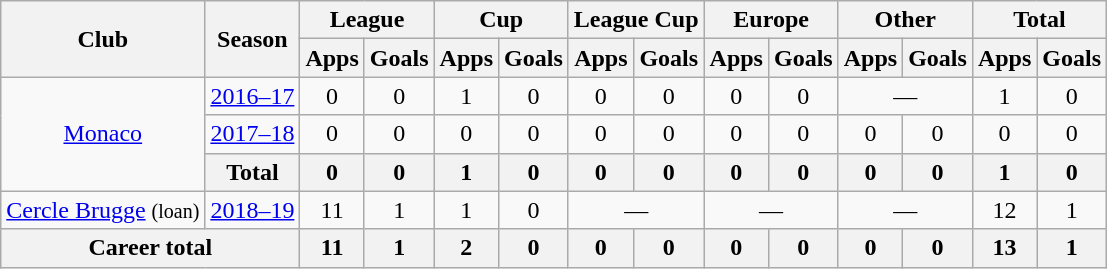<table class="wikitable" style="text-align: center">
<tr>
<th rowspan="2">Club</th>
<th rowspan="2">Season</th>
<th colspan="2">League</th>
<th colspan="2">Cup</th>
<th colspan="2">League Cup</th>
<th colspan="2">Europe</th>
<th colspan="2">Other</th>
<th colspan="2">Total</th>
</tr>
<tr>
<th>Apps</th>
<th>Goals</th>
<th>Apps</th>
<th>Goals</th>
<th>Apps</th>
<th>Goals</th>
<th>Apps</th>
<th>Goals</th>
<th>Apps</th>
<th>Goals</th>
<th>Apps</th>
<th>Goals</th>
</tr>
<tr>
<td rowspan="3"><a href='#'>Monaco</a></td>
<td><a href='#'>2016–17</a></td>
<td>0</td>
<td>0</td>
<td>1</td>
<td>0</td>
<td>0</td>
<td>0</td>
<td>0</td>
<td>0</td>
<td colspan="2">—</td>
<td>1</td>
<td>0</td>
</tr>
<tr>
<td><a href='#'>2017–18</a></td>
<td>0</td>
<td>0</td>
<td>0</td>
<td>0</td>
<td>0</td>
<td>0</td>
<td>0</td>
<td>0</td>
<td>0</td>
<td>0</td>
<td>0</td>
<td>0</td>
</tr>
<tr>
<th>Total</th>
<th>0</th>
<th>0</th>
<th>1</th>
<th>0</th>
<th>0</th>
<th>0</th>
<th>0</th>
<th>0</th>
<th>0</th>
<th>0</th>
<th>1</th>
<th>0</th>
</tr>
<tr>
<td rowspan="1"><a href='#'>Cercle Brugge</a> <small>(loan)</small></td>
<td><a href='#'>2018–19</a></td>
<td>11</td>
<td>1</td>
<td>1</td>
<td>0</td>
<td colspan="2">—</td>
<td colspan="2">—</td>
<td colspan="2">—</td>
<td>12</td>
<td>1</td>
</tr>
<tr>
<th colspan="2">Career total</th>
<th>11</th>
<th>1</th>
<th>2</th>
<th>0</th>
<th>0</th>
<th>0</th>
<th>0</th>
<th>0</th>
<th>0</th>
<th>0</th>
<th>13</th>
<th>1</th>
</tr>
</table>
